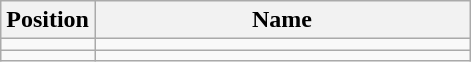<table class="wikitable">
<tr>
<th style="width:20%;">Position</th>
<th>Name</th>
</tr>
<tr>
<td></td>
<td></td>
</tr>
<tr>
<td></td>
<td></td>
</tr>
</table>
